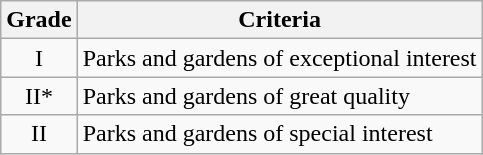<table class="wikitable">
<tr>
<th>Grade</th>
<th>Criteria</th>
</tr>
<tr>
<td align="center" >I</td>
<td>Parks and gardens of exceptional interest</td>
</tr>
<tr>
<td align="center" >II*</td>
<td>Parks and gardens of great quality</td>
</tr>
<tr>
<td align="center" >II</td>
<td>Parks and gardens of special interest</td>
</tr>
</table>
